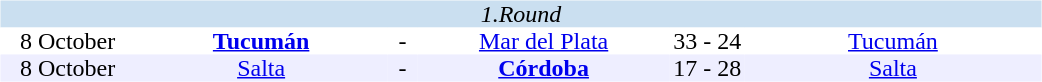<table width=700>
<tr>
<td width=700 valign="top"><br><table border=0 cellspacing=0 cellpadding=0 style="font-size: 100%; border-collapse: collapse;" width=100%>
<tr bgcolor="#CADFF0">
<td style="font-size:100%"; align="center" colspan="6"><em>1.Round</em></td>
</tr>
<tr align=center bgcolor=#FFFFFF>
<td width=90>8 October</td>
<td width=170><strong><a href='#'>Tucumán</a></strong></td>
<td width=20>-</td>
<td width=170><a href='#'>Mar del Plata</a></td>
<td width=50>33 - 24</td>
<td width=200><a href='#'>Tucumán</a></td>
</tr>
<tr align=center bgcolor=#EEEEFF>
<td width=90>8 October</td>
<td width=170><a href='#'>Salta</a></td>
<td width=20>-</td>
<td width=170><strong><a href='#'>Córdoba</a></strong></td>
<td width=50>17 - 28</td>
<td width=200><a href='#'>Salta</a></td>
</tr>
</table>
</td>
</tr>
</table>
